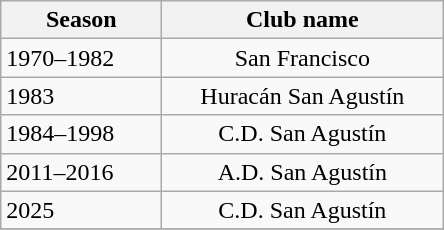<table class="wikitable sortable">
<tr>
<th width="100">Season</th>
<th width="180">Club name</th>
</tr>
<tr>
<td>1970–1982</td>
<td align=center>San Francisco</td>
</tr>
<tr>
<td>1983</td>
<td align=center>Huracán San Agustín</td>
</tr>
<tr>
<td>1984–1998</td>
<td align=center>C.D. San Agustín</td>
</tr>
<tr>
<td>2011–2016</td>
<td align=center>A.D. San Agustín</td>
</tr>
<tr>
<td>2025</td>
<td align=center>C.D. San Agustín</td>
</tr>
<tr>
</tr>
</table>
